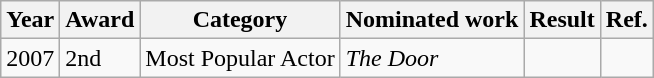<table class="wikitable">
<tr>
<th>Year</th>
<th>Award</th>
<th>Category</th>
<th>Nominated work</th>
<th>Result</th>
<th>Ref.</th>
</tr>
<tr>
<td>2007</td>
<td>2nd</td>
<td>Most Popular Actor</td>
<td><em>The Door</em></td>
<td></td>
<td></td>
</tr>
</table>
